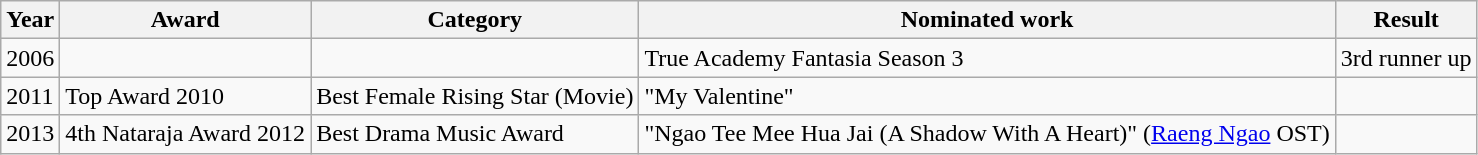<table class="wikitable">
<tr>
<th>Year</th>
<th>Award</th>
<th>Category</th>
<th>Nominated work</th>
<th>Result</th>
</tr>
<tr>
<td>2006</td>
<td></td>
<td></td>
<td>True Academy Fantasia Season 3</td>
<td>3rd runner up</td>
</tr>
<tr>
<td>2011</td>
<td>Top Award 2010</td>
<td>Best Female Rising Star (Movie)</td>
<td>"My Valentine"</td>
<td></td>
</tr>
<tr>
<td>2013</td>
<td>4th Nataraja Award 2012</td>
<td>Best Drama Music Award</td>
<td>"Ngao Tee Mee Hua Jai (A Shadow With A Heart)" (<a href='#'>Raeng Ngao</a> OST)</td>
<td> </td>
</tr>
</table>
